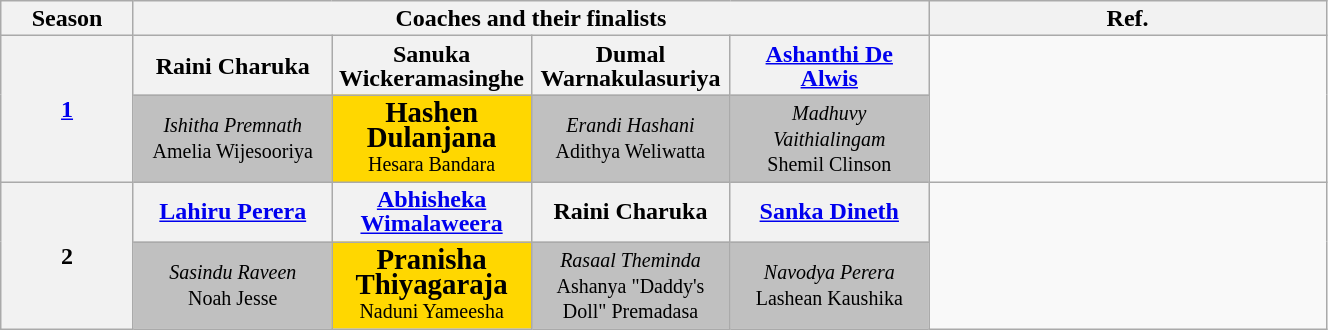<table class="wikitable" style="text-align:center; line-height:16px; width:70%;">
<tr>
<th style="width:10%;">Season</th>
<th colspan="4" style="width:50%;">Coaches and their finalists</th>
<th>Ref.</th>
</tr>
<tr>
<th rowspan="2"><a href='#'><span>1</span></a></th>
<th style="width:15%;" scope="col">Raini Charuka</th>
<th style="width:15%;" scope="col">Sanuka Wickeramasinghe</th>
<th style="width:15%;" scope="col">Dumal Warnakulasuriya</th>
<th style="width:15%;" scope="col"><a href='#'>Ashanthi De Alwis</a></th>
<td rowspan="2"></td>
</tr>
<tr>
<td style="background:silver;"><small><em>Ishitha Premnath</em></small><br><small>Amelia Wijesooriya</small></td>
<td style="background:gold;"><strong><big>Hashen Dulanjana</big></strong><br><small>Hesara Bandara</small></td>
<td style="background:silver;"><small><em>Erandi Hashani</em></small><br><small>Adithya Weliwatta</small></td>
<td style="background:silver;"><em><small>Madhuvy Vaithialingam</small></em><br><small>Shemil Clinson</small></td>
</tr>
<tr>
<th rowspan="2">2</th>
<th><strong><a href='#'>Lahiru Perera</a></strong></th>
<th><strong><a href='#'>Abhisheka Wimalaweera</a></strong></th>
<th><strong>Raini Charuka</strong></th>
<th><strong><a href='#'>Sanka Dineth</a></strong></th>
<td rowspan="2"></td>
</tr>
<tr>
<td style="background:silver;"><small><em>Sasindu Raveen</em></small><br><small>Noah Jesse</small></td>
<td style="background:gold;"><strong><big>Pranisha Thiyagaraja</big></strong><br><small>Naduni Yameesha</small></td>
<td style="background:silver;"><small><em>Rasaal Theminda</em></small><br><small>Ashanya "Daddy's Doll" Premadasa</small></td>
<td style="background:silver;"><em><small>Navodya Perera</small></em><br><small>Lashean Kaushika</small></td>
</tr>
</table>
